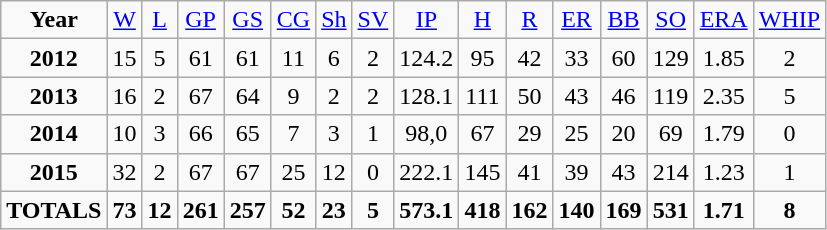<table class="wikitable" style="text-align:center;">
<tr>
<td><strong>Year</strong></td>
<td><a href='#'>W</a></td>
<td><a href='#'>L</a></td>
<td><a href='#'>GP</a></td>
<td><a href='#'>GS</a></td>
<td><a href='#'>CG</a></td>
<td><a href='#'>Sh</a></td>
<td><a href='#'>SV</a></td>
<td><a href='#'>IP</a></td>
<td><a href='#'>H</a></td>
<td><a href='#'>R</a></td>
<td><a href='#'>ER</a></td>
<td><a href='#'>BB</a></td>
<td><a href='#'>SO</a></td>
<td><a href='#'>ERA</a></td>
<td><a href='#'>WHIP</a></td>
</tr>
<tr>
<td><strong>2012</strong></td>
<td>15</td>
<td>5</td>
<td>61</td>
<td>61</td>
<td>11</td>
<td>6</td>
<td>2</td>
<td>124.2</td>
<td>95</td>
<td>42</td>
<td>33</td>
<td>60</td>
<td>129</td>
<td>1.85</td>
<td>2</td>
</tr>
<tr>
<td><strong>2013</strong></td>
<td>16</td>
<td>2</td>
<td>67</td>
<td>64</td>
<td>9</td>
<td>2</td>
<td>2</td>
<td>128.1</td>
<td>111</td>
<td>50</td>
<td>43</td>
<td>46</td>
<td>119</td>
<td>2.35</td>
<td>5</td>
</tr>
<tr>
<td><strong>2014</strong></td>
<td>10</td>
<td>3</td>
<td>66</td>
<td>65</td>
<td>7</td>
<td>3</td>
<td>1</td>
<td>98,0</td>
<td>67</td>
<td>29</td>
<td>25</td>
<td>20</td>
<td>69</td>
<td>1.79</td>
<td>0</td>
</tr>
<tr>
<td><strong>2015</strong></td>
<td>32</td>
<td>2</td>
<td>67</td>
<td>67</td>
<td>25</td>
<td>12</td>
<td>0</td>
<td>222.1</td>
<td>145</td>
<td>41</td>
<td>39</td>
<td>43</td>
<td>214</td>
<td>1.23</td>
<td>1</td>
</tr>
<tr>
<td><strong>TOTALS</strong></td>
<td><strong>73</strong></td>
<td><strong>12</strong></td>
<td><strong>261</strong></td>
<td><strong>257</strong></td>
<td><strong>52</strong></td>
<td><strong>23</strong></td>
<td><strong>5</strong></td>
<td><strong>573.1</strong></td>
<td><strong>418</strong></td>
<td><strong>162</strong></td>
<td><strong>140</strong></td>
<td><strong>169</strong></td>
<td><strong>531</strong></td>
<td><strong>1.71</strong></td>
<td><strong>8</strong></td>
</tr>
</table>
